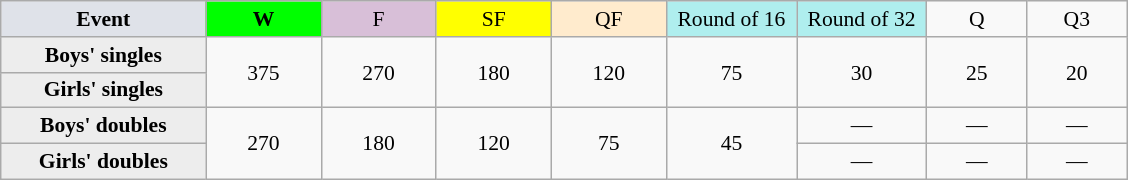<table class=wikitable style=font-size:90%;text-align:center>
<tr>
<td style="width:130px; background:#dfe2e9;"><strong>Event</strong></td>
<td style="width:70px; background:lime;"><strong>W</strong></td>
<td style="width:70px; background:thistle;">F</td>
<td style="width:70px; background:#ff0;">SF</td>
<td style="width:70px; background:#ffebcd;">QF</td>
<td style="width:80px; background:#afeeee;">Round of 16</td>
<td style="width:80px; background:#afeeee;">Round of 32</td>
<td style="width:60px;">Q</td>
<td style="width:60px;">Q3</td>
</tr>
<tr>
<th style="background:#ededed;">Boys' singles</th>
<td rowspan=2>375</td>
<td rowspan=2>270</td>
<td rowspan=2>180</td>
<td rowspan=2>120</td>
<td rowspan=2>75</td>
<td rowspan=2>30</td>
<td rowspan=2>25</td>
<td rowspan=2>20</td>
</tr>
<tr>
<th style="background:#ededed;">Girls' singles</th>
</tr>
<tr>
<th style="background:#ededed;">Boys' doubles</th>
<td rowspan=2>270</td>
<td rowspan=2>180</td>
<td rowspan=2>120</td>
<td rowspan=2>75</td>
<td rowspan=2>45</td>
<td>—</td>
<td>—</td>
<td>—</td>
</tr>
<tr>
<th style="background:#ededed;">Girls' doubles</th>
<td>—</td>
<td>—</td>
<td>—</td>
</tr>
</table>
